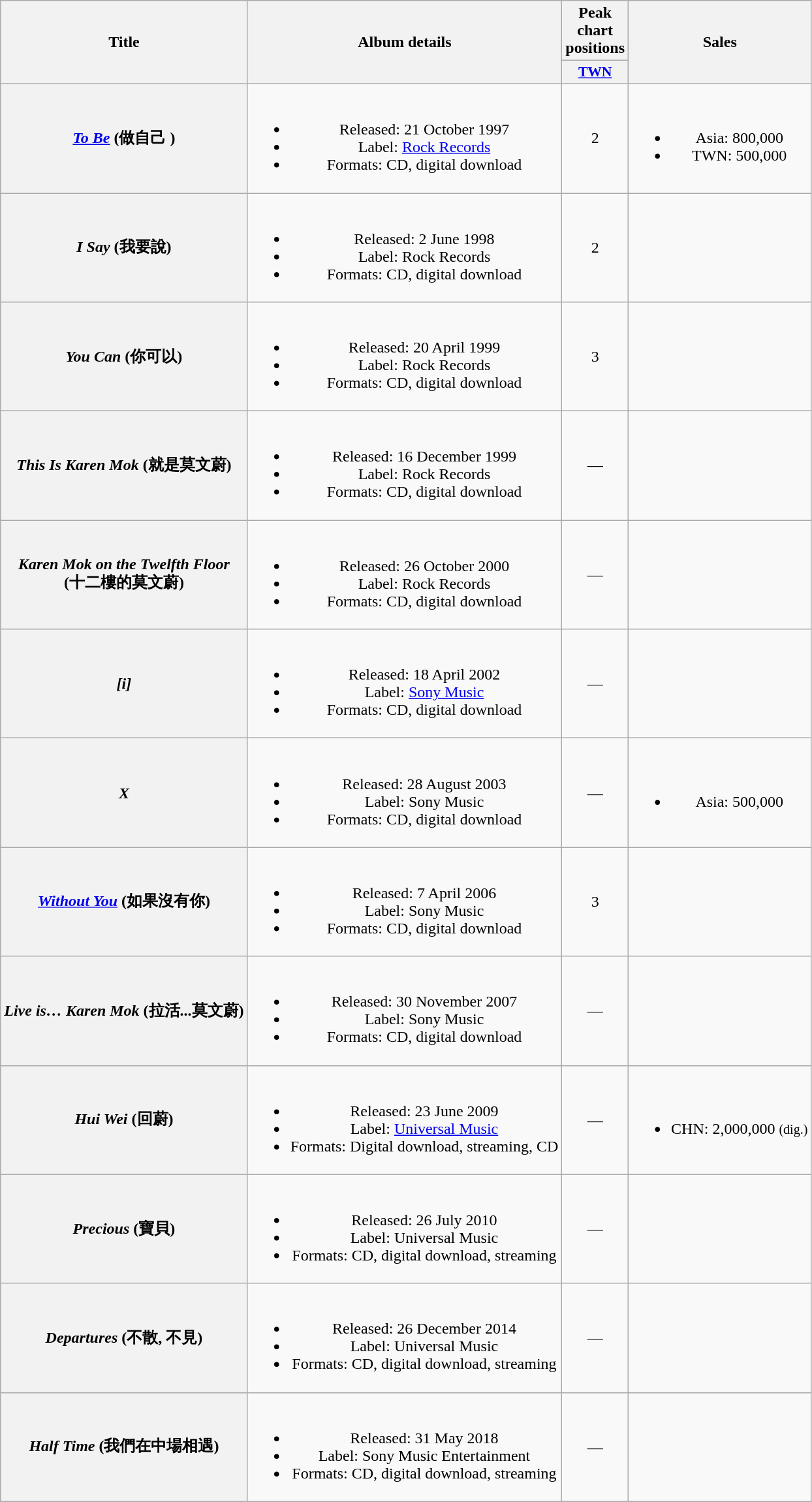<table class="wikitable plainrowheaders" style="text-align:center;">
<tr>
<th rowspan="2">Title</th>
<th rowspan="2">Album details</th>
<th>Peak chart positions</th>
<th rowspan="2">Sales</th>
</tr>
<tr>
<th scope="col" style="width:2.8em;font-size:90%;"><a href='#'>TWN</a><br></th>
</tr>
<tr>
<th scope="row"><em><a href='#'>To Be</a></em> (做自己 )</th>
<td><br><ul><li>Released: 21 October 1997</li><li>Label: <a href='#'>Rock Records</a></li><li>Formats: CD, digital download</li></ul></td>
<td>2</td>
<td><br><ul><li>Asia: 800,000</li><li>TWN: 500,000</li></ul></td>
</tr>
<tr>
<th scope="row"><em>I Say</em> (我要說)</th>
<td><br><ul><li>Released: 2 June 1998</li><li>Label: Rock Records</li><li>Formats: CD, digital download</li></ul></td>
<td>2</td>
<td></td>
</tr>
<tr>
<th scope="row"><em>You Can</em> (你可以)</th>
<td><br><ul><li>Released: 20 April 1999</li><li>Label: Rock Records</li><li>Formats: CD, digital download</li></ul></td>
<td>3</td>
<td></td>
</tr>
<tr>
<th scope="row"><em>This Is Karen Mok</em> (就是莫文蔚)</th>
<td><br><ul><li>Released: 16 December 1999</li><li>Label: Rock Records</li><li>Formats: CD, digital download</li></ul></td>
<td>—</td>
<td></td>
</tr>
<tr>
<th scope="row"><em>Karen Mok on the Twelfth Floor</em><br>(十二樓的莫文蔚)</th>
<td><br><ul><li>Released: 26 October 2000</li><li>Label: Rock Records</li><li>Formats: CD, digital download</li></ul></td>
<td>—</td>
<td></td>
</tr>
<tr>
<th scope="row"><em>[i]</em></th>
<td><br><ul><li>Released: 18 April 2002</li><li>Label: <a href='#'>Sony Music</a></li><li>Formats: CD, digital download</li></ul></td>
<td>—</td>
<td></td>
</tr>
<tr>
<th scope="row"><em>X</em></th>
<td><br><ul><li>Released: 28 August 2003</li><li>Label: Sony Music</li><li>Formats: CD, digital download</li></ul></td>
<td>—</td>
<td><br><ul><li>Asia: 500,000</li></ul></td>
</tr>
<tr>
<th scope="row"><a href='#'><em>Without You</em></a> (如果沒有你)</th>
<td><br><ul><li>Released: 7 April 2006</li><li>Label: Sony Music</li><li>Formats: CD, digital download</li></ul></td>
<td>3</td>
<td></td>
</tr>
<tr>
<th scope="row"><em>Live is… Karen Mok</em> (拉活...莫文蔚)</th>
<td><br><ul><li>Released: 30 November 2007</li><li>Label: Sony Music</li><li>Formats: CD, digital download</li></ul></td>
<td>—</td>
<td></td>
</tr>
<tr>
<th scope="row"><em>Hui Wei</em> (回蔚)</th>
<td><br><ul><li>Released: 23 June 2009</li><li>Label: <a href='#'>Universal Music</a></li><li>Formats: Digital download, streaming, CD</li></ul></td>
<td>—</td>
<td><br><ul><li>CHN: 2,000,000 <small>(dig.)</small></li></ul></td>
</tr>
<tr>
<th scope="row"><em>Precious</em> (寶貝)</th>
<td><br><ul><li>Released: 26 July 2010</li><li>Label: Universal Music</li><li>Formats: CD, digital download, streaming</li></ul></td>
<td>—</td>
<td></td>
</tr>
<tr>
<th scope="row"><em>Departures</em> (不散, 不見)</th>
<td><br><ul><li>Released: 26 December 2014</li><li>Label: Universal Music</li><li>Formats: CD, digital download, streaming</li></ul></td>
<td>—</td>
<td></td>
</tr>
<tr>
<th scope="row"><em>Half Time</em> (我們在中場相遇)</th>
<td><br><ul><li>Released: 31 May 2018</li><li>Label: Sony Music Entertainment</li><li>Formats: CD, digital download, streaming</li></ul></td>
<td>—</td>
<td></td>
</tr>
</table>
